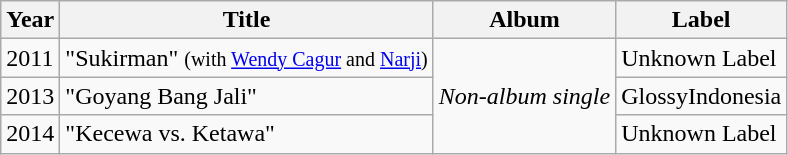<table class="wikitable">
<tr>
<th>Year</th>
<th>Title</th>
<th>Album</th>
<th>Label</th>
</tr>
<tr>
<td>2011</td>
<td>"Sukirman" <small>(with <a href='#'>Wendy Cagur</a> and <a href='#'>Narji</a>)</small></td>
<td rowspan= "3"><em>Non-album single</em></td>
<td>Unknown Label</td>
</tr>
<tr>
<td>2013</td>
<td>"Goyang Bang Jali"</td>
<td>GlossyIndonesia</td>
</tr>
<tr>
<td>2014</td>
<td>"Kecewa vs. Ketawa"</td>
<td>Unknown Label</td>
</tr>
</table>
